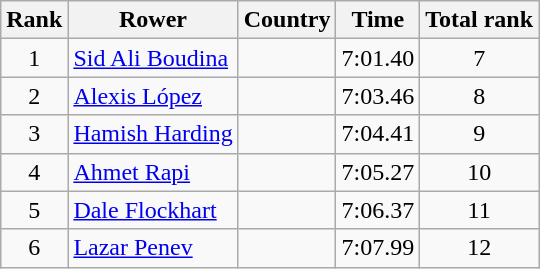<table class="wikitable" style="text-align:center">
<tr>
<th>Rank</th>
<th>Rower</th>
<th>Country</th>
<th>Time</th>
<th>Total rank</th>
</tr>
<tr>
<td>1</td>
<td align="left"><a href='#'>Sid Ali Boudina</a></td>
<td align="left"></td>
<td>7:01.40</td>
<td>7</td>
</tr>
<tr>
<td>2</td>
<td align="left"><a href='#'>Alexis López</a></td>
<td align="left"></td>
<td>7:03.46</td>
<td>8</td>
</tr>
<tr>
<td>3</td>
<td align="left"><a href='#'>Hamish Harding</a></td>
<td align="left"></td>
<td>7:04.41</td>
<td>9</td>
</tr>
<tr>
<td>4</td>
<td align="left"><a href='#'>Ahmet Rapi</a></td>
<td align="left"></td>
<td>7:05.27</td>
<td>10</td>
</tr>
<tr>
<td>5</td>
<td align="left"><a href='#'>Dale Flockhart</a></td>
<td align="left"></td>
<td>7:06.37</td>
<td>11</td>
</tr>
<tr>
<td>6</td>
<td align="left"><a href='#'>Lazar Penev</a></td>
<td align="left"></td>
<td>7:07.99</td>
<td>12</td>
</tr>
</table>
